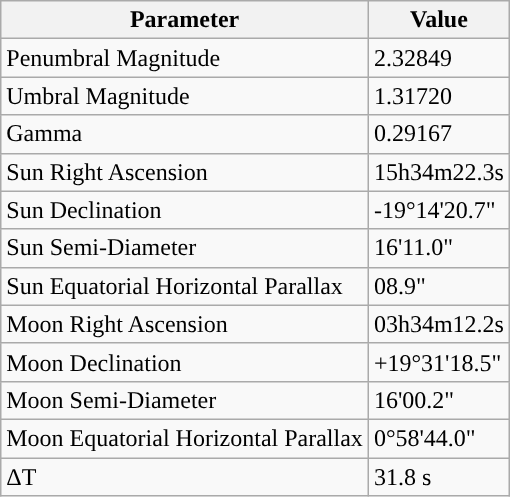<table class="wikitable">
<tr>
<th>Parameter</th>
<th>Value</th>
</tr>
<tr>
<td>Penumbral Magnitude</td>
<td>2.32849</td>
</tr>
<tr>
<td>Umbral Magnitude</td>
<td>1.31720</td>
</tr>
<tr>
<td>Gamma</td>
<td>0.29167</td>
</tr>
<tr>
<td>Sun Right Ascension</td>
<td>15h34m22.3s</td>
</tr>
<tr>
<td>Sun Declination</td>
<td>-19°14'20.7"</td>
</tr>
<tr>
<td>Sun Semi-Diameter</td>
<td>16'11.0"</td>
</tr>
<tr>
<td>Sun Equatorial Horizontal Parallax</td>
<td>08.9"</td>
</tr>
<tr>
<td>Moon Right Ascension</td>
<td>03h34m12.2s</td>
</tr>
<tr>
<td>Moon Declination</td>
<td>+19°31'18.5"</td>
</tr>
<tr>
<td>Moon Semi-Diameter</td>
<td>16'00.2"</td>
</tr>
<tr>
<td>Moon Equatorial Horizontal Parallax</td>
<td>0°58'44.0"</td>
</tr>
<tr>
<td>ΔT</td>
<td>31.8 s</td>
</tr>
</table>
